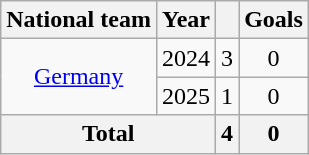<table class="wikitable" style="text-align: center">
<tr>
<th>National team</th>
<th>Year</th>
<th></th>
<th>Goals</th>
</tr>
<tr>
<td rowspan=2><a href='#'>Germany</a></td>
<td>2024</td>
<td>3</td>
<td>0</td>
</tr>
<tr>
<td>2025</td>
<td>1</td>
<td>0</td>
</tr>
<tr>
<th colspan="2">Total</th>
<th>4</th>
<th>0</th>
</tr>
</table>
